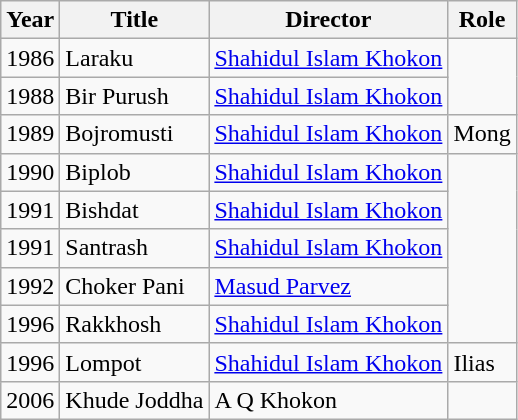<table class="wikitable sortable">
<tr>
<th>Year</th>
<th>Title</th>
<th>Director</th>
<th>Role</th>
</tr>
<tr>
<td>1986</td>
<td>Laraku</td>
<td><a href='#'>Shahidul Islam Khokon</a></td>
</tr>
<tr>
<td>1988</td>
<td>Bir Purush</td>
<td><a href='#'>Shahidul Islam Khokon</a></td>
</tr>
<tr>
<td>1989</td>
<td>Bojromusti</td>
<td><a href='#'>Shahidul Islam Khokon</a></td>
<td>Mong</td>
</tr>
<tr>
<td>1990</td>
<td>Biplob</td>
<td><a href='#'>Shahidul Islam Khokon</a></td>
</tr>
<tr>
<td>1991</td>
<td>Bishdat</td>
<td><a href='#'>Shahidul Islam Khokon</a></td>
</tr>
<tr>
<td>1991</td>
<td>Santrash</td>
<td><a href='#'>Shahidul Islam Khokon</a></td>
</tr>
<tr>
<td>1992</td>
<td>Choker Pani</td>
<td><a href='#'>Masud Parvez</a></td>
</tr>
<tr>
<td>1996</td>
<td>Rakkhosh</td>
<td><a href='#'>Shahidul Islam Khokon</a></td>
</tr>
<tr>
<td>1996</td>
<td>Lompot</td>
<td><a href='#'>Shahidul Islam Khokon</a></td>
<td>Ilias</td>
</tr>
<tr>
<td>2006</td>
<td>Khude Joddha</td>
<td>A Q Khokon</td>
</tr>
</table>
